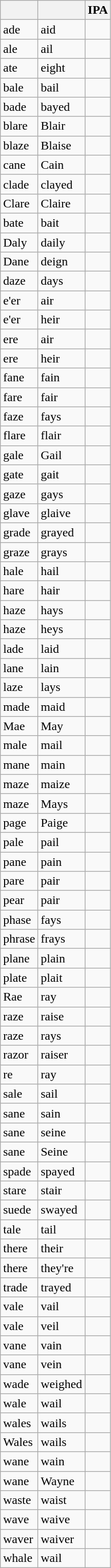<table class="wikitable sortable mw-collapsible mw-collapsed">
<tr>
<th></th>
<th></th>
<th>IPA</th>
</tr>
<tr>
<td>ade</td>
<td>aid</td>
<td></td>
</tr>
<tr>
<td>ale</td>
<td>ail</td>
<td></td>
</tr>
<tr>
<td>ate</td>
<td>eight</td>
<td></td>
</tr>
<tr>
<td>bale</td>
<td>bail</td>
<td></td>
</tr>
<tr>
<td>bade</td>
<td>bayed</td>
<td></td>
</tr>
<tr>
<td>blare</td>
<td>Blair</td>
<td></td>
</tr>
<tr>
<td>blaze</td>
<td>Blaise</td>
<td></td>
</tr>
<tr>
<td>cane</td>
<td>Cain</td>
<td></td>
</tr>
<tr>
<td>clade</td>
<td>clayed</td>
<td></td>
</tr>
<tr>
<td>Clare</td>
<td>Claire</td>
<td></td>
</tr>
<tr>
<td>bate</td>
<td>bait</td>
<td></td>
</tr>
<tr>
<td>Daly</td>
<td>daily</td>
<td></td>
</tr>
<tr>
<td>Dane</td>
<td>deign</td>
<td></td>
</tr>
<tr>
<td>daze</td>
<td>days</td>
<td></td>
</tr>
<tr>
<td>e'er</td>
<td>air</td>
<td></td>
</tr>
<tr>
<td>e'er</td>
<td>heir</td>
<td></td>
</tr>
<tr>
<td>ere</td>
<td>air</td>
<td></td>
</tr>
<tr>
<td>ere</td>
<td>heir</td>
<td></td>
</tr>
<tr>
<td>fane</td>
<td>fain</td>
<td></td>
</tr>
<tr>
<td>fare</td>
<td>fair</td>
<td></td>
</tr>
<tr>
<td>faze</td>
<td>fays</td>
<td></td>
</tr>
<tr>
<td>flare</td>
<td>flair</td>
<td></td>
</tr>
<tr>
<td>gale</td>
<td>Gail</td>
<td></td>
</tr>
<tr>
<td>gate</td>
<td>gait</td>
<td></td>
</tr>
<tr>
<td>gaze</td>
<td>gays</td>
<td></td>
</tr>
<tr>
<td>glave</td>
<td>glaive</td>
<td></td>
</tr>
<tr>
<td>grade</td>
<td>grayed</td>
<td></td>
</tr>
<tr>
<td>graze</td>
<td>grays</td>
<td></td>
</tr>
<tr>
<td>hale</td>
<td>hail</td>
<td></td>
</tr>
<tr>
<td>hare</td>
<td>hair</td>
<td></td>
</tr>
<tr>
<td>haze</td>
<td>hays</td>
<td></td>
</tr>
<tr>
<td>haze</td>
<td>heys</td>
<td></td>
</tr>
<tr>
<td>lade</td>
<td>laid</td>
<td></td>
</tr>
<tr>
<td>lane</td>
<td>lain</td>
<td></td>
</tr>
<tr>
<td>laze</td>
<td>lays</td>
<td></td>
</tr>
<tr>
<td>made</td>
<td>maid</td>
<td></td>
</tr>
<tr>
<td>Mae</td>
<td>May</td>
<td></td>
</tr>
<tr>
<td>male</td>
<td>mail</td>
<td></td>
</tr>
<tr>
<td>mane</td>
<td>main</td>
<td></td>
</tr>
<tr>
<td>maze</td>
<td>maize</td>
<td></td>
</tr>
<tr>
<td>maze</td>
<td>Mays</td>
<td></td>
</tr>
<tr>
<td>page</td>
<td>Paige</td>
<td></td>
</tr>
<tr>
<td>pale</td>
<td>pail</td>
<td></td>
</tr>
<tr>
<td>pane</td>
<td>pain</td>
<td></td>
</tr>
<tr>
<td>pare</td>
<td>pair</td>
<td></td>
</tr>
<tr>
<td>pear</td>
<td>pair</td>
<td></td>
</tr>
<tr>
<td>phase</td>
<td>fays</td>
<td></td>
</tr>
<tr>
<td>phrase</td>
<td>frays</td>
<td></td>
</tr>
<tr>
<td>plane</td>
<td>plain</td>
<td></td>
</tr>
<tr>
<td>plate</td>
<td>plait</td>
<td></td>
</tr>
<tr>
<td>Rae</td>
<td>ray</td>
<td></td>
</tr>
<tr>
<td>raze</td>
<td>raise</td>
<td></td>
</tr>
<tr>
<td>raze</td>
<td>rays</td>
<td></td>
</tr>
<tr>
<td>razor</td>
<td>raiser</td>
<td></td>
</tr>
<tr>
<td>re</td>
<td>ray</td>
<td></td>
</tr>
<tr>
<td>sale</td>
<td>sail</td>
<td></td>
</tr>
<tr>
<td>sane</td>
<td>sain</td>
<td></td>
</tr>
<tr>
<td>sane</td>
<td>seine</td>
<td></td>
</tr>
<tr>
<td>sane</td>
<td>Seine</td>
<td></td>
</tr>
<tr>
<td>spade</td>
<td>spayed</td>
<td></td>
</tr>
<tr>
<td>stare</td>
<td>stair</td>
<td></td>
</tr>
<tr>
<td>suede</td>
<td>swayed</td>
<td></td>
</tr>
<tr>
<td>tale</td>
<td>tail</td>
<td></td>
</tr>
<tr>
<td>there</td>
<td>their</td>
<td></td>
</tr>
<tr>
<td>there</td>
<td>they're</td>
<td></td>
</tr>
<tr>
<td>trade</td>
<td>trayed</td>
<td></td>
</tr>
<tr>
<td>vale</td>
<td>vail</td>
<td></td>
</tr>
<tr>
<td>vale</td>
<td>veil</td>
<td></td>
</tr>
<tr>
<td>vane</td>
<td>vain</td>
<td></td>
</tr>
<tr>
<td>vane</td>
<td>vein</td>
<td></td>
</tr>
<tr>
<td>wade</td>
<td>weighed</td>
<td></td>
</tr>
<tr>
<td>wale</td>
<td>wail</td>
<td></td>
</tr>
<tr>
<td>wales</td>
<td>wails</td>
<td></td>
</tr>
<tr>
<td>Wales</td>
<td>wails</td>
<td></td>
</tr>
<tr>
<td>wane</td>
<td>wain</td>
<td></td>
</tr>
<tr>
<td>wane</td>
<td>Wayne</td>
<td></td>
</tr>
<tr>
<td>waste</td>
<td>waist</td>
<td></td>
</tr>
<tr>
<td>wave</td>
<td>waive</td>
<td></td>
</tr>
<tr>
<td>waver</td>
<td>waiver</td>
<td></td>
</tr>
<tr>
<td>whale</td>
<td>wail</td>
<td></td>
</tr>
</table>
